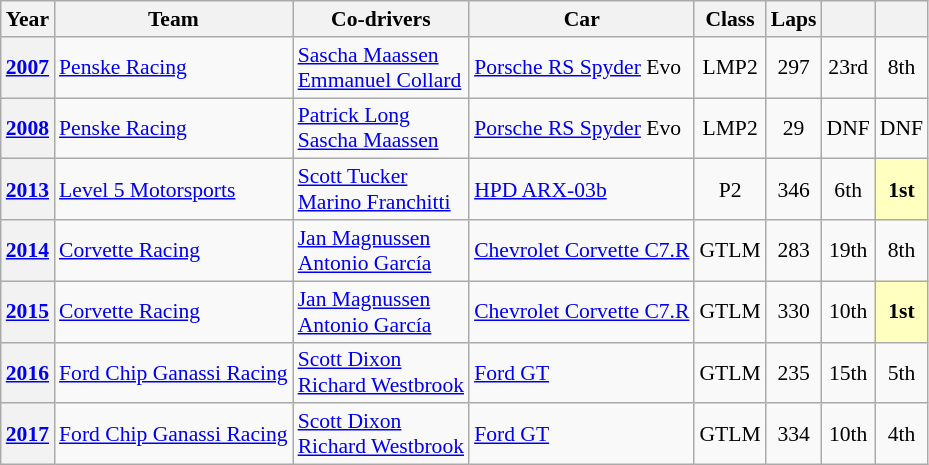<table class="wikitable" style="font-size:90%">
<tr>
<th>Year</th>
<th>Team</th>
<th>Co-drivers</th>
<th>Car</th>
<th>Class</th>
<th>Laps</th>
<th></th>
<th></th>
</tr>
<tr align="center">
<th><a href='#'>2007</a></th>
<td align="left"> <a href='#'>Penske Racing</a></td>
<td align="left"> <a href='#'>Sascha Maassen</a><br> <a href='#'>Emmanuel Collard</a></td>
<td align="left"><a href='#'>Porsche RS Spyder</a> Evo</td>
<td>LMP2</td>
<td>297</td>
<td>23rd</td>
<td>8th</td>
</tr>
<tr align="center">
<th><a href='#'>2008</a></th>
<td align="left"> <a href='#'>Penske Racing</a></td>
<td align="left"> <a href='#'>Patrick Long</a><br> <a href='#'>Sascha Maassen</a></td>
<td align="left"><a href='#'>Porsche RS Spyder</a> Evo</td>
<td>LMP2</td>
<td>29</td>
<td>DNF</td>
<td>DNF</td>
</tr>
<tr align="center">
<th><a href='#'>2013</a></th>
<td align="left"> <a href='#'>Level 5 Motorsports</a></td>
<td align="left"> <a href='#'>Scott Tucker</a><br> <a href='#'>Marino Franchitti</a></td>
<td align="left"><a href='#'>HPD ARX-03b</a></td>
<td>P2</td>
<td>346</td>
<td>6th</td>
<td style="background:#ffffbf;"><strong>1st</strong></td>
</tr>
<tr align="center">
<th><a href='#'>2014</a></th>
<td align="left"> <a href='#'>Corvette Racing</a></td>
<td align="left"> <a href='#'>Jan Magnussen</a><br> <a href='#'>Antonio García</a></td>
<td align="left"><a href='#'>Chevrolet Corvette C7.R</a></td>
<td>GTLM</td>
<td>283</td>
<td>19th</td>
<td>8th</td>
</tr>
<tr align="center">
<th><a href='#'>2015</a></th>
<td align="left"> <a href='#'>Corvette Racing</a></td>
<td align="left"> <a href='#'>Jan Magnussen</a><br> <a href='#'>Antonio García</a></td>
<td align="left" nowrap><a href='#'>Chevrolet Corvette C7.R</a></td>
<td>GTLM</td>
<td>330</td>
<td>10th</td>
<td style="background:#ffffbf;"><strong>1st</strong></td>
</tr>
<tr align="center">
<th><a href='#'>2016</a></th>
<td align="left" nowrap> <a href='#'>Ford Chip Ganassi Racing</a></td>
<td align="left" nowrap> <a href='#'>Scott Dixon</a><br> <a href='#'>Richard Westbrook</a></td>
<td align="left"><a href='#'>Ford GT</a></td>
<td>GTLM</td>
<td>235</td>
<td>15th</td>
<td>5th</td>
</tr>
<tr align="center">
<th><a href='#'>2017</a></th>
<td align="left"> <a href='#'>Ford Chip Ganassi Racing</a></td>
<td align="left"> <a href='#'>Scott Dixon</a><br> <a href='#'>Richard Westbrook</a></td>
<td align="left"><a href='#'>Ford GT</a></td>
<td>GTLM</td>
<td>334</td>
<td>10th</td>
<td>4th</td>
</tr>
</table>
